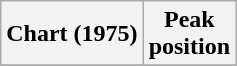<table class="wikitable sortable plainrowheaders">
<tr>
<th>Chart (1975)</th>
<th>Peak<br>position</th>
</tr>
<tr>
</tr>
</table>
